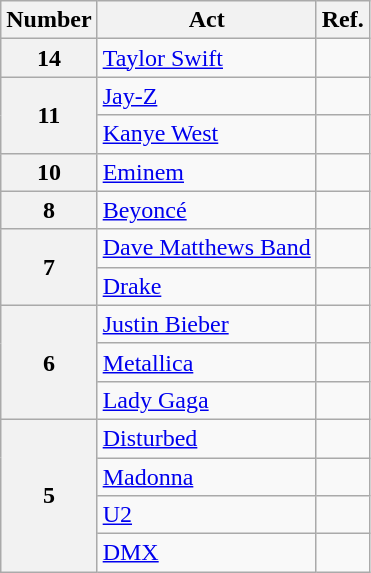<table class="wikitable sortable">
<tr>
<th scope="col">Number</th>
<th scope="col">Act</th>
<th scope="col" class="unsortable">Ref.</th>
</tr>
<tr>
<th scope="row">14</th>
<td><a href='#'>Taylor Swift</a></td>
<td></td>
</tr>
<tr>
<th rowspan="2" scope="row">11</th>
<td><a href='#'>Jay-Z</a></td>
<td></td>
</tr>
<tr>
<td><a href='#'>Kanye West</a></td>
<td></td>
</tr>
<tr>
<th scope="row">10</th>
<td><a href='#'>Eminem</a></td>
<td></td>
</tr>
<tr>
<th scope="row">8</th>
<td><a href='#'>Beyoncé</a></td>
<td></td>
</tr>
<tr>
<th rowspan="2" scope="row">7</th>
<td><a href='#'>Dave Matthews Band</a></td>
<td></td>
</tr>
<tr>
<td><a href='#'>Drake</a></td>
<td></td>
</tr>
<tr>
<th rowspan="3" scope="row">6</th>
<td><a href='#'>Justin Bieber</a></td>
<td></td>
</tr>
<tr>
<td><a href='#'>Metallica</a></td>
<td></td>
</tr>
<tr>
<td><a href='#'>Lady Gaga</a></td>
<td></td>
</tr>
<tr>
<th rowspan="4" scope="row">5</th>
<td><a href='#'>Disturbed</a></td>
<td></td>
</tr>
<tr>
<td><a href='#'>Madonna</a></td>
<td></td>
</tr>
<tr>
<td><a href='#'>U2</a></td>
<td></td>
</tr>
<tr>
<td><a href='#'>DMX</a></td>
<td></td>
</tr>
</table>
